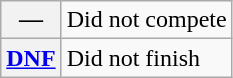<table class="wikitable">
<tr>
<th scope="row">—</th>
<td>Did not compete</td>
</tr>
<tr>
<th scope="row"><a href='#'>DNF</a></th>
<td>Did not finish</td>
</tr>
</table>
